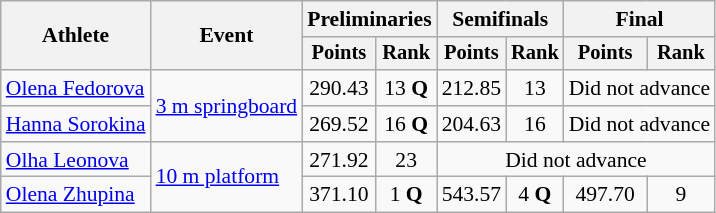<table class=wikitable style="font-size:90%">
<tr>
<th rowspan="2">Athlete</th>
<th rowspan="2">Event</th>
<th colspan="2">Preliminaries</th>
<th colspan="2">Semifinals</th>
<th colspan="2">Final</th>
</tr>
<tr style="font-size:95%">
<th>Points</th>
<th>Rank</th>
<th>Points</th>
<th>Rank</th>
<th>Points</th>
<th>Rank</th>
</tr>
<tr align=center>
<td align=left><a href='#'>Olena Fedorova</a></td>
<td align=left rowspan=2><a href='#'>3 m springboard</a></td>
<td>290.43</td>
<td>13 <strong>Q</strong></td>
<td>212.85</td>
<td>13</td>
<td colspan=2>Did not advance</td>
</tr>
<tr align=center>
<td align=left><a href='#'>Hanna Sorokina</a></td>
<td>269.52</td>
<td>16 <strong>Q</strong></td>
<td>204.63</td>
<td>16</td>
<td colspan=2>Did not advance</td>
</tr>
<tr align=center>
<td align=left><a href='#'>Olha Leonova</a></td>
<td align=left rowspan=2><a href='#'>10 m platform</a></td>
<td>271.92</td>
<td>23</td>
<td colspan=4>Did not advance</td>
</tr>
<tr align=center>
<td align=left><a href='#'>Olena Zhupina</a></td>
<td>371.10</td>
<td>1 <strong>Q</strong></td>
<td>543.57</td>
<td>4 <strong>Q</strong></td>
<td>497.70</td>
<td>9</td>
</tr>
</table>
